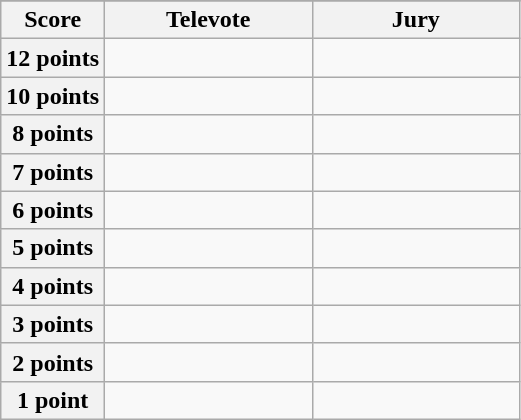<table class="wikitable">
<tr>
</tr>
<tr>
<th scope="col" width="20%">Score</th>
<th scope="col" width="40%">Televote</th>
<th scope="col" width="40%">Jury</th>
</tr>
<tr>
<th scope="row">12 points</th>
<td></td>
<td></td>
</tr>
<tr>
<th scope="row">10 points</th>
<td></td>
<td></td>
</tr>
<tr>
<th scope="row">8 points</th>
<td></td>
<td></td>
</tr>
<tr>
<th scope="row">7 points</th>
<td></td>
<td></td>
</tr>
<tr>
<th scope="row">6 points</th>
<td></td>
<td></td>
</tr>
<tr>
<th scope="row">5 points</th>
<td></td>
<td></td>
</tr>
<tr>
<th scope="row">4 points</th>
<td></td>
<td></td>
</tr>
<tr>
<th scope="row">3 points</th>
<td></td>
<td></td>
</tr>
<tr>
<th scope="row">2 points</th>
<td></td>
<td></td>
</tr>
<tr>
<th scope="row">1 point</th>
<td></td>
<td></td>
</tr>
</table>
